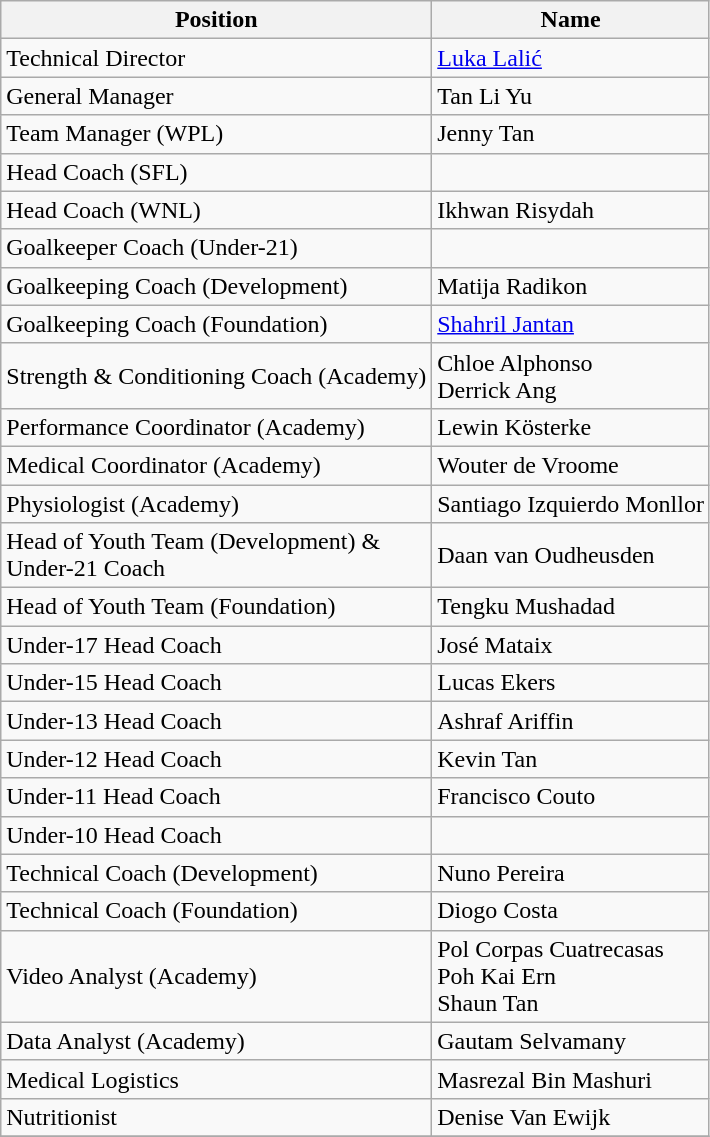<table class="wikitable">
<tr>
<th>Position</th>
<th>Name</th>
</tr>
<tr>
<td>Technical Director</td>
<td> <a href='#'>Luka Lalić</a></td>
</tr>
<tr>
<td>General Manager</td>
<td> Tan Li Yu</td>
</tr>
<tr>
<td>Team Manager (WPL)</td>
<td> Jenny Tan</td>
</tr>
<tr>
<td>Head Coach (SFL)</td>
<td></td>
</tr>
<tr>
<td>Head Coach (WNL)</td>
<td> Ikhwan Risydah</td>
</tr>
<tr>
<td>Goalkeeper Coach (Under-21)</td>
<td></td>
</tr>
<tr>
<td>Goalkeeping Coach (Development)</td>
<td> Matija Radikon</td>
</tr>
<tr>
<td>Goalkeeping Coach (Foundation)</td>
<td> <a href='#'>Shahril Jantan</a></td>
</tr>
<tr>
<td>Strength & Conditioning Coach (Academy)</td>
<td> Chloe Alphonso <br>  Derrick Ang</td>
</tr>
<tr>
<td>Performance Coordinator (Academy)</td>
<td> Lewin Kösterke</td>
</tr>
<tr>
<td>Medical Coordinator (Academy)</td>
<td> Wouter de Vroome</td>
</tr>
<tr>
<td>Physiologist (Academy)</td>
<td> Santiago Izquierdo Monllor</td>
</tr>
<tr>
<td>Head of Youth Team (Development) & <br> Under-21 Coach</td>
<td> Daan van Oudheusden</td>
</tr>
<tr>
<td>Head of Youth Team (Foundation)</td>
<td> Tengku Mushadad</td>
</tr>
<tr>
<td>Under-17 Head Coach</td>
<td> José Mataix</td>
</tr>
<tr>
<td>Under-15 Head Coach</td>
<td> Lucas Ekers</td>
</tr>
<tr>
<td>Under-13 Head Coach</td>
<td> Ashraf Ariffin</td>
</tr>
<tr>
<td>Under-12 Head Coach</td>
<td> Kevin Tan</td>
</tr>
<tr>
<td>Under-11 Head Coach</td>
<td> Francisco Couto</td>
</tr>
<tr>
<td>Under-10 Head Coach</td>
<td></td>
</tr>
<tr>
<td>Technical Coach (Development)</td>
<td> Nuno Pereira <br></td>
</tr>
<tr>
<td>Technical Coach (Foundation)</td>
<td> Diogo Costa <br></td>
</tr>
<tr>
<td>Video Analyst (Academy)</td>
<td> Pol Corpas Cuatrecasas <br>  Poh Kai Ern <br>  Shaun Tan</td>
</tr>
<tr>
<td>Data Analyst (Academy)</td>
<td> Gautam Selvamany</td>
</tr>
<tr>
<td>Medical Logistics</td>
<td> Masrezal Bin Mashuri</td>
</tr>
<tr>
<td>Nutritionist</td>
<td> Denise Van Ewijk</td>
</tr>
<tr>
</tr>
</table>
